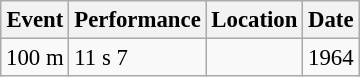<table class="wikitable" style="border-collapse: collapse; font-size: 95%;">
<tr>
<th scope="col">Event</th>
<th scope="col">Performance</th>
<th scope="col">Location</th>
<th scope="col">Date</th>
</tr>
<tr>
<td>100 m</td>
<td>11 s 7</td>
<td></td>
<td>1964</td>
</tr>
</table>
